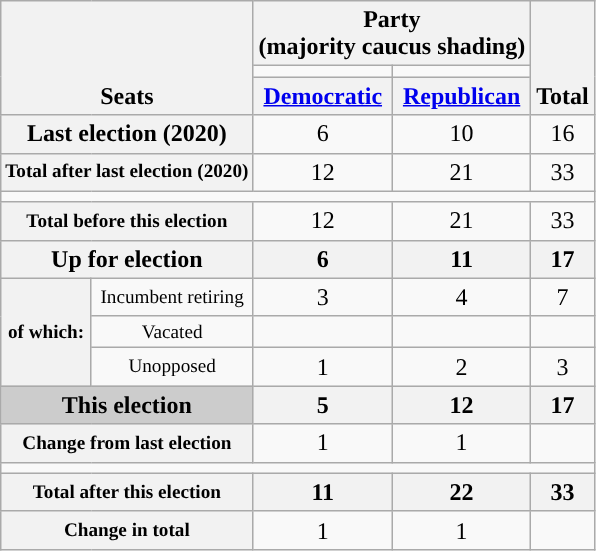<table class=wikitable style="text-align:center">
<tr style="vertical-align:bottom;">
<th rowspan=3 colspan=2>Seats</th>
<th colspan=2>Party <div>(majority caucus shading)</div></th>
<th rowspan=3>Total</th>
</tr>
<tr style="height:5px">
<td style="background-color:"></td>
<td style="background-color:"></td>
</tr>
<tr>
<th><a href='#'>Democratic</a></th>
<th><a href='#'>Republican</a></th>
</tr>
<tr>
<th nowrap colspan=2>Last election (2020)</th>
<td>6</td>
<td>10</td>
<td>16</td>
</tr>
<tr>
<th nowrap style="font-size:80%" colspan=2>Total after last election (2020)</th>
<td>12</td>
<td>21</td>
<td>33</td>
</tr>
<tr>
<td colspan=5></td>
</tr>
<tr>
<th nowrap style="font-size:80%" colspan=2>Total before this election</th>
<td>12</td>
<td>21</td>
<td>33</td>
</tr>
<tr>
<th colspan=2>Up for election</th>
<th>6</th>
<th>11</th>
<th>17</th>
</tr>
<tr>
<th style="font-size:80%" rowspan=3>of which:</th>
<td nowrap style="font-size:80%">Incumbent retiring</td>
<td>3</td>
<td>4</td>
<td>7</td>
</tr>
<tr>
<td nowrap style="font-size:80%">Vacated</td>
<td></td>
<td></td>
<td></td>
</tr>
<tr>
<td nowrap style="font-size:80%">Unopposed</td>
<td>1</td>
<td>2</td>
<td>3</td>
</tr>
<tr>
<th nowrap style="background:#ccc" colspan=2>This election</th>
<th>5</th>
<th>12</th>
<th>17</th>
</tr>
<tr>
<th nowrap style="font-size:80%"  colspan=2>Change from last election</th>
<td> 1</td>
<td> 1</td>
<td></td>
</tr>
<tr>
<td colspan=5></td>
</tr>
<tr>
<th nowrap style="font-size:80%" colspan=2>Total after this election</th>
<th>11</th>
<th>22</th>
<th>33</th>
</tr>
<tr>
<th nowrap style="font-size:80%"  colspan=2>Change in total</th>
<td> 1</td>
<td> 1</td>
<td></td>
</tr>
</table>
